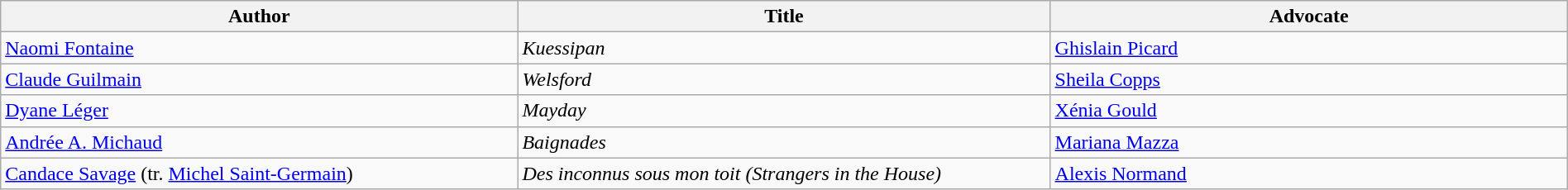<table class="wikitable" style="width:100%;">
<tr>
<th width=33%>Author</th>
<th width=34%>Title</th>
<th width=34%>Advocate</th>
</tr>
<tr>
<td><a href='#'>Naomi Fontaine</a></td>
<td><em>Kuessipan</em></td>
<td><a href='#'>Ghislain Picard</a></td>
</tr>
<tr>
<td><a href='#'>Claude Guilmain</a></td>
<td><em>Welsford</em></td>
<td><a href='#'>Sheila Copps</a></td>
</tr>
<tr>
<td><a href='#'>Dyane Léger</a></td>
<td><em>Mayday</em></td>
<td><a href='#'>Xénia Gould</a></td>
</tr>
<tr>
<td><a href='#'>Andrée A. Michaud</a></td>
<td><em>Baignades</em></td>
<td><a href='#'>Mariana Mazza</a></td>
</tr>
<tr>
<td><a href='#'>Candace Savage</a> (tr. <a href='#'>Michel Saint-Germain</a>)</td>
<td><em>Des inconnus sous mon toit (Strangers in the House)</em></td>
<td><a href='#'>Alexis Normand</a></td>
</tr>
</table>
